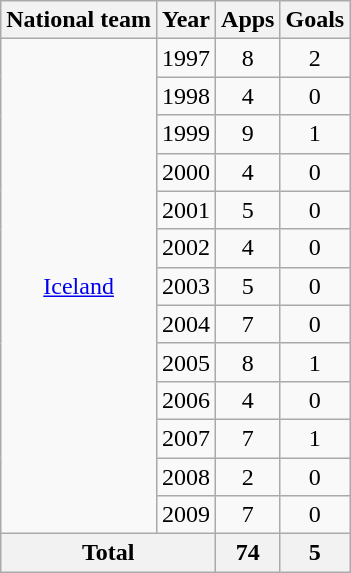<table class=wikitable style="text-align: center">
<tr>
<th>National team</th>
<th>Year</th>
<th>Apps</th>
<th>Goals</th>
</tr>
<tr>
<td rowspan=13><a href='#'>Iceland</a></td>
<td>1997</td>
<td>8</td>
<td>2</td>
</tr>
<tr>
<td>1998</td>
<td>4</td>
<td>0</td>
</tr>
<tr>
<td>1999</td>
<td>9</td>
<td>1</td>
</tr>
<tr>
<td>2000</td>
<td>4</td>
<td>0</td>
</tr>
<tr>
<td>2001</td>
<td>5</td>
<td>0</td>
</tr>
<tr>
<td>2002</td>
<td>4</td>
<td>0</td>
</tr>
<tr>
<td>2003</td>
<td>5</td>
<td>0</td>
</tr>
<tr>
<td>2004</td>
<td>7</td>
<td>0</td>
</tr>
<tr>
<td>2005</td>
<td>8</td>
<td>1</td>
</tr>
<tr>
<td>2006</td>
<td>4</td>
<td>0</td>
</tr>
<tr>
<td>2007</td>
<td>7</td>
<td>1</td>
</tr>
<tr>
<td>2008</td>
<td>2</td>
<td>0</td>
</tr>
<tr>
<td>2009</td>
<td>7</td>
<td>0</td>
</tr>
<tr>
<th colspan=2>Total</th>
<th>74</th>
<th>5</th>
</tr>
</table>
